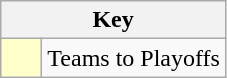<table class="wikitable" style="text-align: center;">
<tr>
<th colspan=2>Key</th>
</tr>
<tr>
<td style="background:#ffffcc; width:20px;"></td>
<td align=left>Teams to Playoffs</td>
</tr>
</table>
